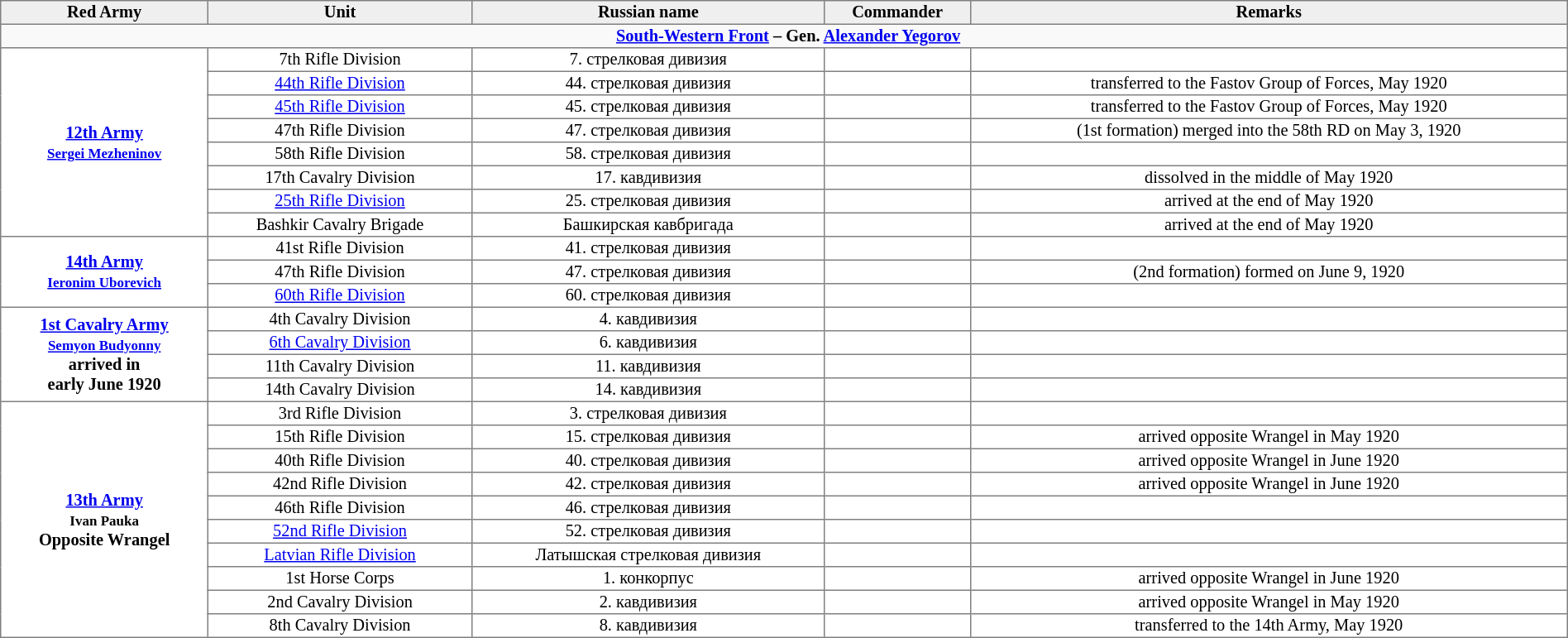<table border="1" cellpadding="1" cellspacing="0" width="100%" style="font-size: 85%; border: gray solid 1px; border-collapse: collapse; text-align: center;">
<tr style="background:#EFEFEF;">
<th>Red Army</th>
<th>Unit</th>
<th>Russian name</th>
<th>Commander</th>
<th>Remarks</th>
</tr>
<tr>
<th colspan="14" style="background: #f9f9f9; text-align: center;">  <a href='#'>South-Western Front</a> – Gen. <a href='#'>Alexander Yegorov</a></th>
</tr>
<tr>
<th rowspan="8"><a href='#'>12th Army</a><br><small><a href='#'>Sergei Mezheninov</a></small></th>
<td>7th Rifle Division</td>
<td>7. стрелковая дивизия</td>
<td></td>
<td></td>
</tr>
<tr>
<td><a href='#'>44th Rifle Division</a></td>
<td>44. стрелковая дивизия</td>
<td></td>
<td>transferred to the Fastov Group of Forces, May 1920</td>
</tr>
<tr>
<td><a href='#'>45th Rifle Division</a></td>
<td>45. стрелковая дивизия</td>
<td></td>
<td>transferred to the Fastov Group of Forces, May 1920</td>
</tr>
<tr>
<td>47th Rifle Division</td>
<td>47. стрелковая дивизия</td>
<td></td>
<td>(1st formation) merged into the 58th RD on May 3, 1920</td>
</tr>
<tr>
<td>58th Rifle Division</td>
<td>58. стрелковая дивизия</td>
<td></td>
<td></td>
</tr>
<tr>
<td>17th Cavalry Division</td>
<td>17. кавдивизия</td>
<td></td>
<td>dissolved in the middle of May 1920</td>
</tr>
<tr>
<td><a href='#'>25th Rifle Division</a></td>
<td>25. стрелковая дивизия</td>
<td></td>
<td>arrived at the end of May 1920</td>
</tr>
<tr>
<td>Bashkir Cavalry Brigade</td>
<td>Башкирская кавбригада</td>
<td></td>
<td>arrived at the end of May 1920</td>
</tr>
<tr>
<th rowspan="3"><a href='#'>14th Army</a><br><small><a href='#'>Ieronim Uborevich</a></small></th>
<td>41st Rifle Division</td>
<td>41. стрелковая дивизия</td>
<td></td>
<td></td>
</tr>
<tr>
<td>47th Rifle Division</td>
<td>47. стрелковая дивизия</td>
<td></td>
<td>(2nd formation) formed on June 9, 1920</td>
</tr>
<tr>
<td><a href='#'>60th Rifle Division</a></td>
<td>60. стрелковая дивизия</td>
<td></td>
<td></td>
</tr>
<tr>
<th rowspan="4"><a href='#'>1st Cavalry Army</a><br><small><a href='#'>Semyon Budyonny</a></small><br>arrived in<br>early June 1920</th>
<td>4th Cavalry Division</td>
<td>4. кавдивизия</td>
<td></td>
<td></td>
</tr>
<tr>
<td><a href='#'>6th Cavalry Division</a></td>
<td>6. кавдивизия</td>
<td></td>
<td></td>
</tr>
<tr>
<td>11th Cavalry Division</td>
<td>11. кавдивизия</td>
<td></td>
<td></td>
</tr>
<tr>
<td>14th Cavalry Division</td>
<td>14. кавдивизия</td>
<td></td>
<td></td>
</tr>
<tr>
<th rowspan="10"><a href='#'>13th Army</a><br><small>Ivan Pauka</small><br>Opposite Wrangel</th>
<td>3rd Rifle Division</td>
<td>3. стрелковая дивизия</td>
<td></td>
<td></td>
</tr>
<tr>
<td>15th Rifle Division</td>
<td>15. стрелковая дивизия</td>
<td></td>
<td>arrived opposite Wrangel in May 1920</td>
</tr>
<tr>
<td>40th Rifle Division</td>
<td>40. стрелковая дивизия</td>
<td></td>
<td>arrived opposite Wrangel in June 1920</td>
</tr>
<tr>
<td>42nd Rifle Division</td>
<td>42. стрелковая дивизия</td>
<td></td>
<td>arrived opposite Wrangel in June 1920</td>
</tr>
<tr>
<td>46th Rifle Division</td>
<td>46. стрелковая дивизия</td>
<td></td>
<td></td>
</tr>
<tr>
<td><a href='#'>52nd Rifle Division</a></td>
<td>52. стрелковая дивизия</td>
<td></td>
<td></td>
</tr>
<tr>
<td><a href='#'>Latvian Rifle Division</a></td>
<td>Латышская стрелковая дивизия</td>
<td></td>
<td></td>
</tr>
<tr>
<td>1st Horse Corps</td>
<td>1. конкорпус</td>
<td></td>
<td>arrived opposite Wrangel in June 1920</td>
</tr>
<tr>
<td>2nd Cavalry Division</td>
<td>2. кавдивизия</td>
<td></td>
<td>arrived opposite Wrangel in May 1920</td>
</tr>
<tr>
<td>8th Cavalry Division</td>
<td>8. кавдивизия</td>
<td></td>
<td>transferred to the 14th Army, May 1920</td>
</tr>
</table>
